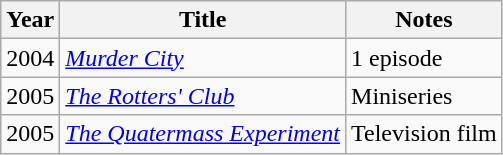<table class="wikitable">
<tr>
<th>Year</th>
<th>Title</th>
<th>Notes</th>
</tr>
<tr>
<td>2004</td>
<td><em><a href='#'>Murder City</a></em></td>
<td>1 episode</td>
</tr>
<tr>
<td>2005</td>
<td><em><a href='#'>The Rotters' Club</a></em></td>
<td>Miniseries</td>
</tr>
<tr>
<td>2005</td>
<td><em><a href='#'>The Quatermass Experiment</a></em></td>
<td>Television film</td>
</tr>
</table>
